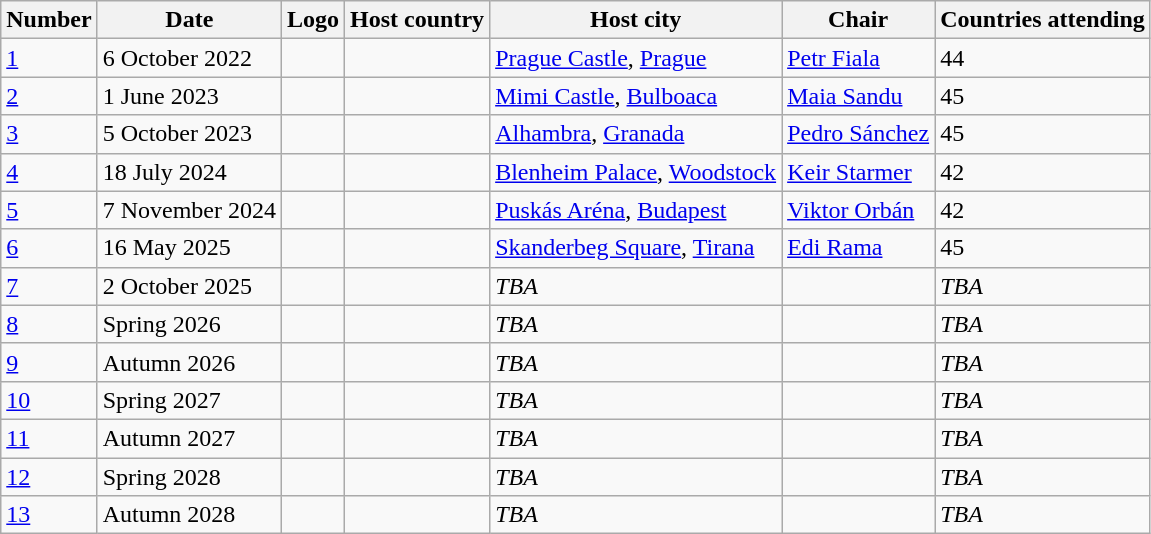<table class="wikitable">
<tr>
<th scope="col">Number</th>
<th scope="col">Date</th>
<th>Logo</th>
<th scope="col">Host country</th>
<th scope="col">Host city</th>
<th scope="col">Chair</th>
<th scope="col">Countries attending</th>
</tr>
<tr>
<td><a href='#'>1</a></td>
<td>6 October 2022</td>
<td></td>
<td></td>
<td><a href='#'>Prague Castle</a>, <a href='#'>Prague</a></td>
<td><a href='#'>Petr Fiala</a></td>
<td>44</td>
</tr>
<tr>
<td><a href='#'>2</a></td>
<td>1 June 2023</td>
<td></td>
<td></td>
<td><a href='#'>Mimi Castle</a>, <a href='#'>Bulboaca</a></td>
<td><a href='#'>Maia Sandu</a></td>
<td>45</td>
</tr>
<tr>
<td><a href='#'>3</a></td>
<td>5 October 2023</td>
<td></td>
<td></td>
<td><a href='#'>Alhambra</a>, <a href='#'>Granada</a></td>
<td><a href='#'>Pedro Sánchez</a></td>
<td>45</td>
</tr>
<tr>
<td><a href='#'>4</a></td>
<td>18 July 2024</td>
<td></td>
<td></td>
<td><a href='#'>Blenheim Palace</a>, <a href='#'>Woodstock</a></td>
<td><a href='#'>Keir Starmer</a></td>
<td>42</td>
</tr>
<tr>
<td><a href='#'>5</a></td>
<td>7 November 2024</td>
<td></td>
<td></td>
<td><a href='#'>Puskás Aréna</a>, <a href='#'>Budapest</a></td>
<td><a href='#'>Viktor Orbán</a></td>
<td>42</td>
</tr>
<tr>
<td><a href='#'>6</a></td>
<td>16 May 2025</td>
<td></td>
<td></td>
<td><a href='#'>Skanderbeg Square</a>, <a href='#'>Tirana</a></td>
<td><a href='#'>Edi Rama</a></td>
<td>45</td>
</tr>
<tr>
<td><a href='#'>7</a></td>
<td>2 October 2025</td>
<td></td>
<td></td>
<td><em>TBA</em></td>
<td></td>
<td><em>TBA</em></td>
</tr>
<tr>
<td><a href='#'>8</a></td>
<td>Spring 2026</td>
<td></td>
<td></td>
<td><em>TBA</em></td>
<td></td>
<td><em>TBA</em></td>
</tr>
<tr>
<td><a href='#'>9</a></td>
<td>Autumn 2026</td>
<td></td>
<td></td>
<td><em>TBA</em></td>
<td></td>
<td><em>TBA</em></td>
</tr>
<tr>
<td><a href='#'>10</a></td>
<td>Spring 2027</td>
<td></td>
<td></td>
<td><em>TBA</em></td>
<td></td>
<td><em>TBA</em></td>
</tr>
<tr>
<td><a href='#'>11</a></td>
<td>Autumn 2027</td>
<td></td>
<td></td>
<td><em>TBA</em></td>
<td></td>
<td><em>TBA</em></td>
</tr>
<tr>
<td><a href='#'>12</a></td>
<td>Spring 2028</td>
<td></td>
<td></td>
<td><em>TBA</em></td>
<td></td>
<td><em>TBA</em></td>
</tr>
<tr>
<td><a href='#'>13</a></td>
<td>Autumn 2028</td>
<td></td>
<td></td>
<td><em>TBA</em></td>
<td></td>
<td><em>TBA</em></td>
</tr>
</table>
